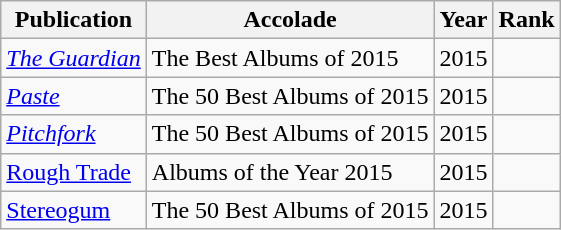<table class="sortable wikitable">
<tr>
<th>Publication</th>
<th>Accolade</th>
<th>Year</th>
<th>Rank</th>
</tr>
<tr>
<td><em><a href='#'>The Guardian</a></em></td>
<td>The Best Albums of 2015</td>
<td>2015</td>
<td></td>
</tr>
<tr>
<td><em><a href='#'>Paste</a></em></td>
<td>The 50 Best Albums of 2015</td>
<td>2015</td>
<td></td>
</tr>
<tr>
<td><em><a href='#'>Pitchfork</a></em></td>
<td>The 50 Best Albums of 2015</td>
<td>2015</td>
<td></td>
</tr>
<tr>
<td><a href='#'>Rough Trade</a></td>
<td>Albums of the Year 2015</td>
<td>2015</td>
<td></td>
</tr>
<tr>
<td><a href='#'>Stereogum</a></td>
<td>The 50 Best Albums of 2015</td>
<td>2015</td>
<td></td>
</tr>
</table>
